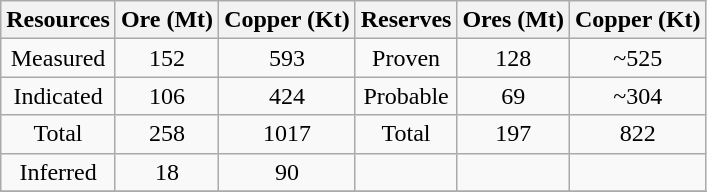<table class=wikitable style="text-align:center ">
<tr>
<th>Resources</th>
<th>Ore (Mt)</th>
<th>Copper (Kt)</th>
<th>Reserves</th>
<th>Ores (Mt)</th>
<th>Copper (Kt)</th>
</tr>
<tr>
<td>Measured</td>
<td>152</td>
<td>593</td>
<td>Proven</td>
<td>128</td>
<td>~525</td>
</tr>
<tr>
<td>Indicated</td>
<td>106</td>
<td>424</td>
<td>Probable</td>
<td>69</td>
<td>~304</td>
</tr>
<tr>
<td>Total</td>
<td>258</td>
<td>1017</td>
<td>Total</td>
<td>197</td>
<td>822</td>
</tr>
<tr>
<td>Inferred</td>
<td>18</td>
<td>90</td>
<td></td>
<td></td>
<td></td>
</tr>
<tr>
</tr>
</table>
